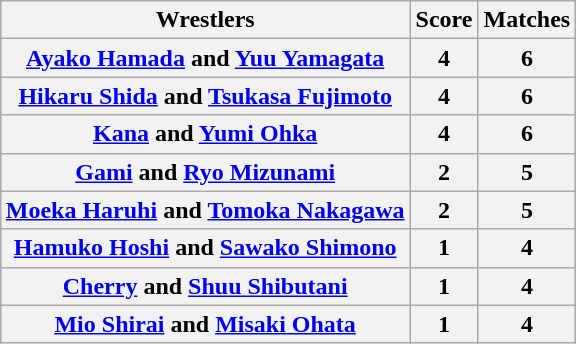<table class="wikitable" style="margin: 1em auto 1em auto">
<tr>
<th>Wrestlers</th>
<th>Score</th>
<th>Matches</th>
</tr>
<tr>
<th><a href='#'>Ayako Hamada</a> and <a href='#'>Yuu Yamagata</a><br></th>
<th>  4  </th>
<th>  6  </th>
</tr>
<tr>
<th><a href='#'>Hikaru Shida</a> and <a href='#'>Tsukasa Fujimoto</a><br></th>
<th>4</th>
<th>6</th>
</tr>
<tr>
<th><a href='#'>Kana</a> and <a href='#'>Yumi Ohka</a><br></th>
<th>4</th>
<th>6</th>
</tr>
<tr>
<th><a href='#'>Gami</a> and <a href='#'>Ryo Mizunami</a><br></th>
<th>2</th>
<th>5</th>
</tr>
<tr>
<th><a href='#'>Moeka Haruhi</a> and <a href='#'>Tomoka Nakagawa</a><br></th>
<th>2</th>
<th>5</th>
</tr>
<tr>
<th><a href='#'>Hamuko Hoshi</a> and <a href='#'>Sawako Shimono</a><br></th>
<th>1</th>
<th>4</th>
</tr>
<tr>
<th><a href='#'>Cherry</a> and <a href='#'>Shuu Shibutani</a><br></th>
<th>1</th>
<th>4</th>
</tr>
<tr>
<th><a href='#'>Mio Shirai</a> and <a href='#'>Misaki Ohata</a><br></th>
<th>1</th>
<th>4</th>
</tr>
</table>
